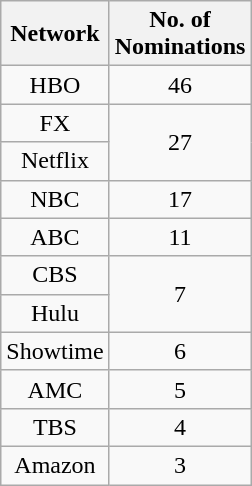<table class="wikitable">
<tr>
<th>Network</th>
<th>No. of<br>Nominations</th>
</tr>
<tr style="text-align:center">
<td>HBO</td>
<td>46</td>
</tr>
<tr style="text-align:center">
<td>FX</td>
<td rowspan="2">27</td>
</tr>
<tr style="text-align:center">
<td>Netflix</td>
</tr>
<tr style="text-align:center">
<td>NBC</td>
<td>17</td>
</tr>
<tr style="text-align:center">
<td>ABC</td>
<td>11</td>
</tr>
<tr style="text-align:center">
<td>CBS</td>
<td rowspan="2">7</td>
</tr>
<tr style="text-align:center">
<td>Hulu</td>
</tr>
<tr style="text-align:center">
<td>Showtime</td>
<td>6</td>
</tr>
<tr style="text-align:center">
<td>AMC</td>
<td>5</td>
</tr>
<tr style="text-align:center">
<td>TBS</td>
<td>4</td>
</tr>
<tr style="text-align:center">
<td>Amazon</td>
<td>3</td>
</tr>
</table>
